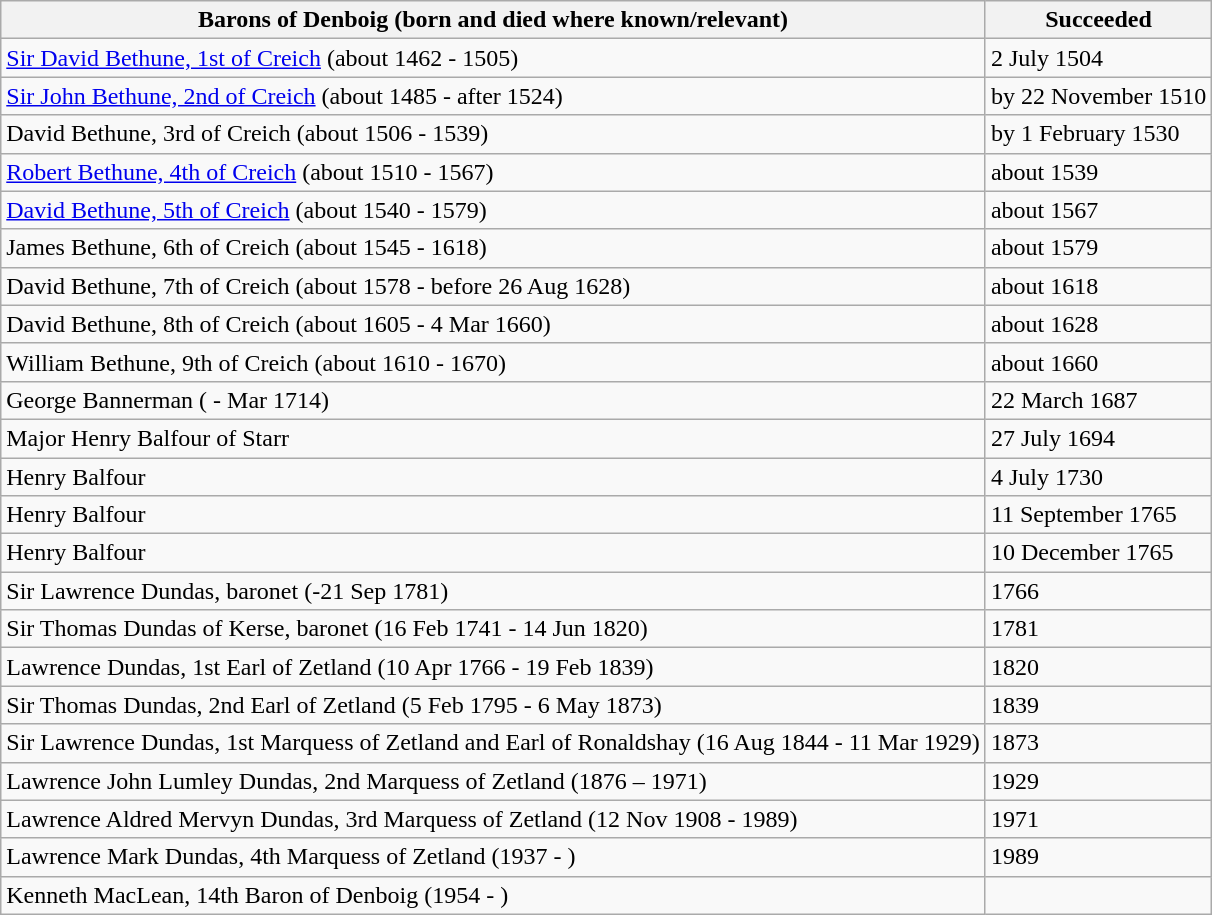<table class="wikitable">
<tr>
<th>Barons of Denboig (born and died where known/relevant)</th>
<th>Succeeded</th>
</tr>
<tr>
<td><a href='#'>Sir David Bethune, 1st of Creich</a> (about 1462 - 1505)</td>
<td>2 July 1504</td>
</tr>
<tr>
<td><a href='#'>Sir John Bethune, 2nd of Creich</a> (about 1485 - after 1524)</td>
<td>by 22 November 1510</td>
</tr>
<tr>
<td>David Bethune, 3rd of Creich (about 1506 - 1539)</td>
<td>by 1 February 1530</td>
</tr>
<tr>
<td><a href='#'>Robert Bethune, 4th of Creich</a> (about 1510 - 1567)</td>
<td>about 1539</td>
</tr>
<tr>
<td><a href='#'>David Bethune, 5th of Creich</a> (about 1540 - 1579)</td>
<td>about 1567</td>
</tr>
<tr>
<td>James Bethune, 6th of Creich (about 1545 - 1618)</td>
<td>about 1579</td>
</tr>
<tr>
<td>David Bethune, 7th of Creich (about 1578 - before 26 Aug 1628)</td>
<td>about 1618</td>
</tr>
<tr>
<td>David Bethune, 8th of Creich (about 1605 - 4 Mar 1660)</td>
<td>about 1628</td>
</tr>
<tr>
<td>William Bethune, 9th of Creich (about 1610 - 1670)</td>
<td>about 1660</td>
</tr>
<tr>
<td>George Bannerman  ( - Mar 1714)</td>
<td>22 March 1687</td>
</tr>
<tr>
<td>Major Henry Balfour of Starr</td>
<td>27 July 1694</td>
</tr>
<tr>
<td>Henry Balfour</td>
<td>4 July 1730</td>
</tr>
<tr>
<td>Henry Balfour</td>
<td>11 September 1765</td>
</tr>
<tr>
<td>Henry Balfour</td>
<td>10 December  1765</td>
</tr>
<tr>
<td>Sir Lawrence Dundas, baronet (-21 Sep 1781)</td>
<td>1766</td>
</tr>
<tr>
<td>Sir Thomas Dundas of Kerse, baronet (16 Feb 1741 - 14 Jun 1820)</td>
<td>1781</td>
</tr>
<tr>
<td>Lawrence Dundas, 1st Earl of Zetland (10 Apr 1766 - 19 Feb 1839)</td>
<td>1820</td>
</tr>
<tr>
<td>Sir Thomas Dundas, 2nd Earl of Zetland (5 Feb 1795 - 6 May 1873)</td>
<td>1839</td>
</tr>
<tr>
<td>Sir Lawrence Dundas, 1st Marquess of Zetland and Earl of Ronaldshay (16 Aug 1844 - 11 Mar 1929)</td>
<td>1873</td>
</tr>
<tr>
<td>Lawrence John Lumley Dundas, 2nd Marquess of Zetland (1876 – 1971)</td>
<td>1929</td>
</tr>
<tr>
<td>Lawrence Aldred Mervyn Dundas, 3rd Marquess of Zetland (12 Nov 1908 - 1989)</td>
<td>1971</td>
</tr>
<tr>
<td>Lawrence Mark Dundas, 4th Marquess of Zetland (1937 - )</td>
<td>1989</td>
</tr>
<tr>
<td>Kenneth MacLean, 14th Baron of Denboig (1954 - )</td>
<td></td>
</tr>
</table>
